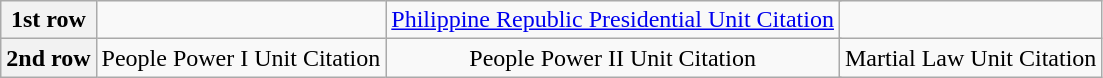<table class="wikitable">
<tr>
<th>1st row</th>
<td colspan="2" align="center"></td>
<td colspan="2" align="center"><a href='#'>Philippine Republic Presidential Unit Citation</a></td>
<td colspan="2" align="center"></td>
</tr>
<tr>
<th>2nd row</th>
<td colspan="2" align="center">People Power I Unit Citation</td>
<td colspan="2" align="center">People Power II Unit Citation</td>
<td colspan="2" align="center">Martial Law Unit Citation</td>
</tr>
</table>
